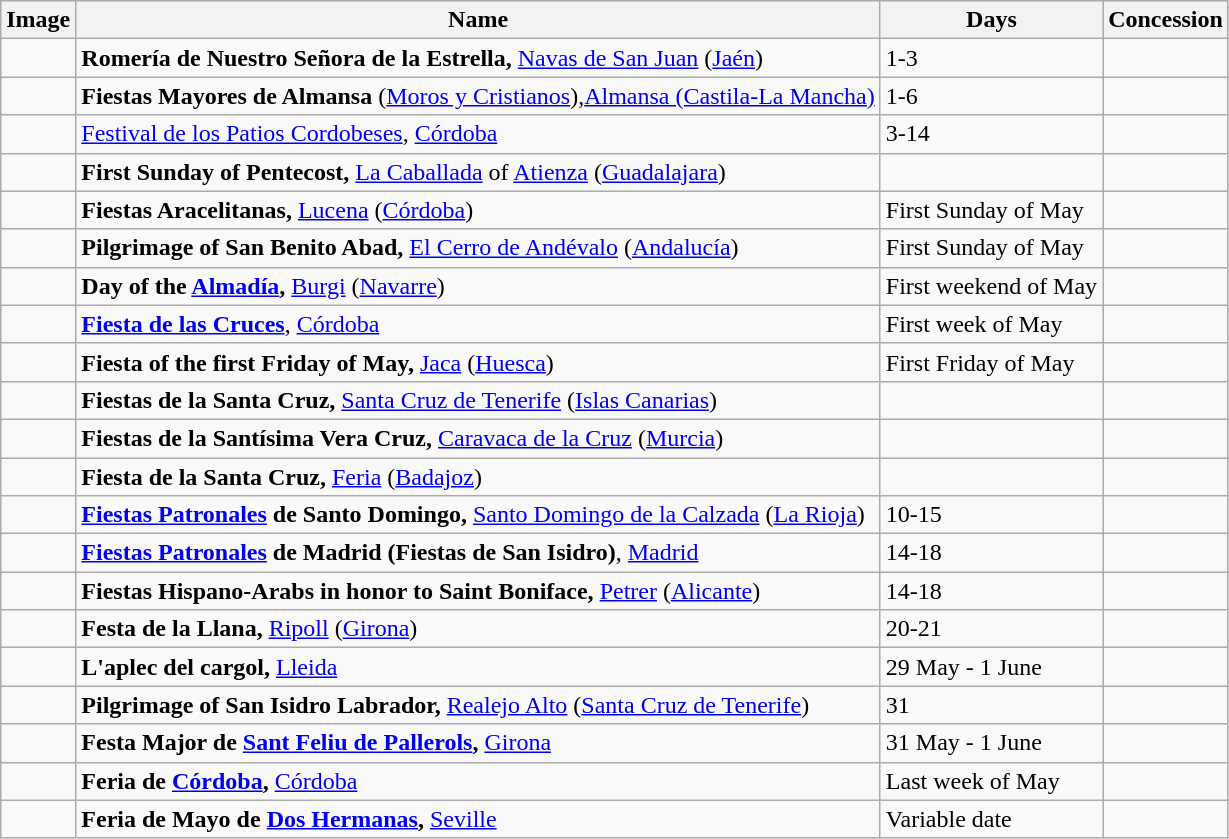<table class="wikitable">
<tr>
<th>Image</th>
<th>Name</th>
<th>Days</th>
<th>Concession</th>
</tr>
<tr>
<td></td>
<td><strong>Romería de Nuestro Señora de la Estrella,</strong> <a href='#'>Navas de San Juan</a> (<a href='#'>Jaén</a>)</td>
<td>1-3</td>
<td></td>
</tr>
<tr>
<td></td>
<td><strong>Fiestas Mayores de Almansa</strong> (<a href='#'>Moros y Cristianos</a>),<a href='#'>Almansa (Castila-La Mancha)</a></td>
<td>1-6</td>
<td></td>
</tr>
<tr>
<td></td>
<td><a href='#'>Festival de los Patios Cordobeses</a>, <a href='#'>Córdoba</a></td>
<td>3-14</td>
<td></td>
</tr>
<tr>
<td></td>
<td><strong>First Sunday of Pentecost,</strong> <a href='#'>La Caballada</a> of <a href='#'>Atienza</a> (<a href='#'>Guadalajara</a>)</td>
<td></td>
<td></td>
</tr>
<tr>
<td></td>
<td><strong>Fiestas Aracelitanas,</strong> <a href='#'>Lucena</a> (<a href='#'>Córdoba</a>)</td>
<td>First Sunday of May</td>
<td></td>
</tr>
<tr>
<td></td>
<td><strong>Pilgrimage of San Benito Abad,</strong> <a href='#'>El Cerro de Andévalo</a> (<a href='#'>Andalucía</a>)</td>
<td>First Sunday of May</td>
<td></td>
</tr>
<tr>
<td></td>
<td><strong>Day of the <a href='#'>Almadía</a>,</strong> <a href='#'>Burgi</a> (<a href='#'>Navarre</a>)</td>
<td>First weekend of May</td>
<td></td>
</tr>
<tr>
<td></td>
<td><strong><a href='#'>Fiesta de las Cruces</a></strong>, <a href='#'>Córdoba</a></td>
<td>First week of May</td>
<td></td>
</tr>
<tr>
<td></td>
<td><strong>Fiesta of the first Friday of May,</strong> <a href='#'>Jaca</a> (<a href='#'>Huesca</a>)</td>
<td>First Friday of May</td>
<td></td>
</tr>
<tr>
<td></td>
<td><strong>Fiestas de la Santa Cruz,</strong> <a href='#'>Santa Cruz de Tenerife</a> (<a href='#'>Islas Canarias</a>)</td>
<td></td>
<td></td>
</tr>
<tr>
<td></td>
<td><strong>Fiestas de la Santísima Vera Cruz,</strong> <a href='#'>Caravaca de la Cruz</a> (<a href='#'>Murcia</a>)</td>
<td></td>
<td></td>
</tr>
<tr>
<td></td>
<td><strong>Fiesta de la Santa Cruz,</strong> <a href='#'>Feria</a> (<a href='#'>Badajoz</a>)</td>
<td></td>
<td></td>
</tr>
<tr>
<td></td>
<td><strong><a href='#'>Fiestas Patronales</a> de Santo Domingo,</strong> <a href='#'>Santo Domingo de la Calzada</a> (<a href='#'>La Rioja</a>)</td>
<td>10-15</td>
<td></td>
</tr>
<tr>
<td></td>
<td><strong><a href='#'>Fiestas Patronales</a> de Madrid (Fiestas de San Isidro)</strong>, <a href='#'>Madrid</a></td>
<td>14-18</td>
<td></td>
</tr>
<tr>
<td></td>
<td><strong>Fiestas Hispano-Arabs in honor to Saint Boniface,</strong> <a href='#'>Petrer</a> (<a href='#'>Alicante</a>)</td>
<td>14-18</td>
<td></td>
</tr>
<tr>
<td></td>
<td><strong>Festa de la Llana,</strong> <a href='#'>Ripoll</a> (<a href='#'>Girona</a>)</td>
<td>20-21</td>
<td></td>
</tr>
<tr>
<td></td>
<td><strong>L'aplec del cargol,</strong> <a href='#'>Lleida</a></td>
<td>29 May - 1 June</td>
<td></td>
</tr>
<tr>
<td></td>
<td><strong>Pilgrimage of San Isidro Labrador,</strong> <a href='#'>Realejo Alto</a> (<a href='#'>Santa Cruz de Tenerife</a>)</td>
<td>31</td>
<td></td>
</tr>
<tr>
<td></td>
<td><strong>Festa Major de <a href='#'>Sant Feliu de Pallerols</a>,</strong> <a href='#'>Girona</a></td>
<td>31 May - 1 June</td>
<td></td>
</tr>
<tr>
<td></td>
<td><strong>Feria de <a href='#'>Córdoba</a>,</strong> <a href='#'>Córdoba</a></td>
<td>Last week of May</td>
<td></td>
</tr>
<tr>
<td></td>
<td><strong>Feria de Mayo de <a href='#'>Dos Hermanas</a>,</strong> <a href='#'>Seville</a></td>
<td>Variable date</td>
<td></td>
</tr>
</table>
